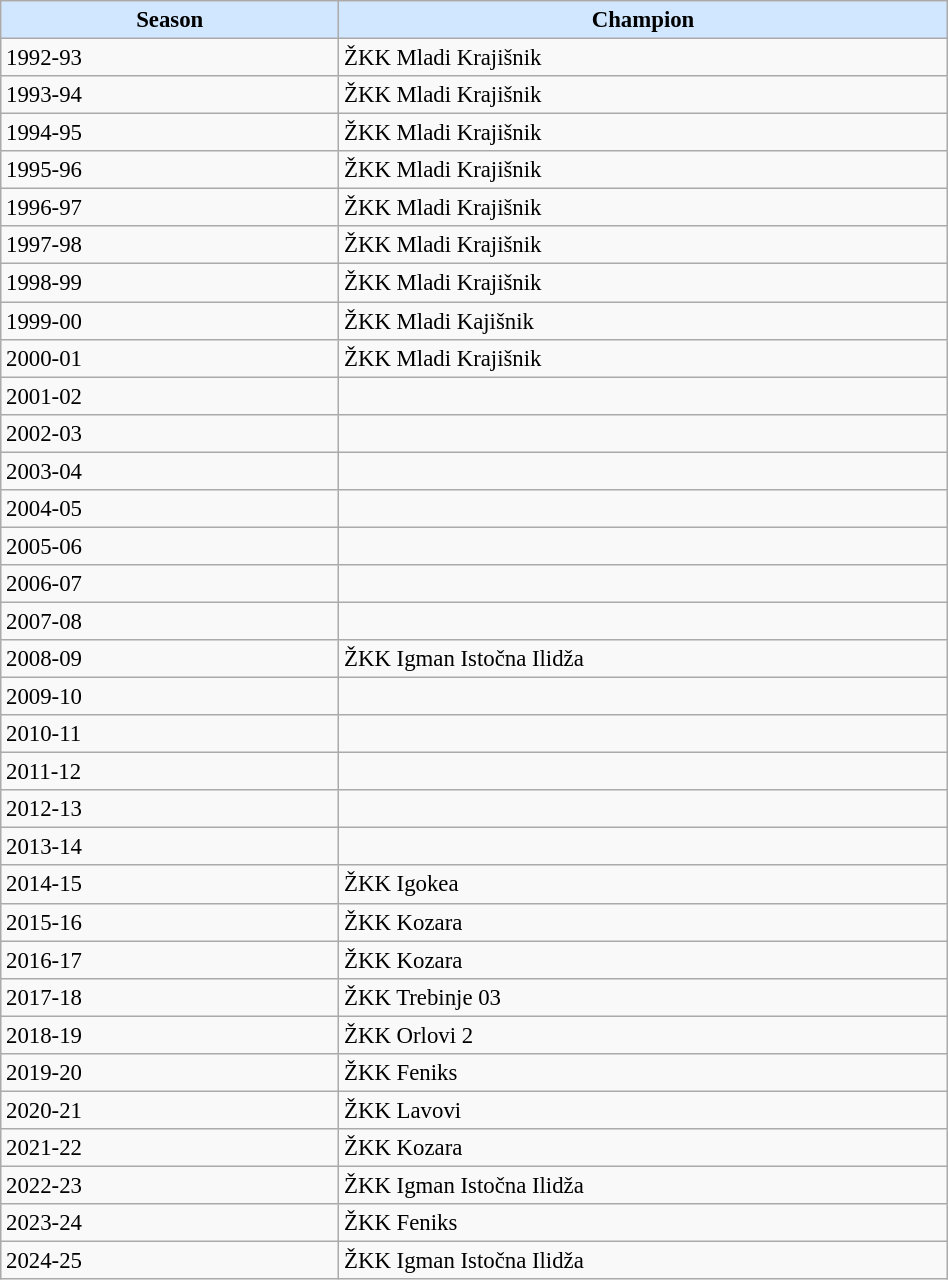<table class="wikitable col1cen col4cen" style="text-align: left; width: 50%; font-size: 95%;">
<tr style="text-align:center; background:#d0e7ff;">
<td style="width:10%;"><strong>Season</strong></td>
<td style="width:18%;"><strong>Champion</strong></td>
</tr>
<tr>
<td>1992-93</td>
<td>ŽKK Mladi Krajišnik</td>
</tr>
<tr>
<td>1993-94</td>
<td>ŽKK Mladi Krajišnik</td>
</tr>
<tr>
<td>1994-95</td>
<td>ŽKK Mladi Krajišnik</td>
</tr>
<tr>
<td>1995-96</td>
<td>ŽKK Mladi Krajišnik</td>
</tr>
<tr>
<td>1996-97</td>
<td>ŽKK Mladi Krajišnik</td>
</tr>
<tr>
<td>1997-98</td>
<td>ŽKK Mladi Krajišnik</td>
</tr>
<tr>
<td>1998-99</td>
<td>ŽKK Mladi Krajišnik</td>
</tr>
<tr>
<td>1999-00</td>
<td>ŽKK Mladi Kajišnik</td>
</tr>
<tr>
<td>2000-01</td>
<td>ŽKK Mladi Krajišnik</td>
</tr>
<tr>
<td>2001-02</td>
<td></td>
</tr>
<tr>
<td>2002-03</td>
<td></td>
</tr>
<tr>
<td>2003-04</td>
<td></td>
</tr>
<tr>
<td>2004-05</td>
<td></td>
</tr>
<tr>
<td>2005-06</td>
<td></td>
</tr>
<tr>
<td>2006-07</td>
<td></td>
</tr>
<tr>
<td>2007-08</td>
<td></td>
</tr>
<tr>
<td>2008-09</td>
<td>ŽKK Igman Istočna Ilidža</td>
</tr>
<tr>
<td>2009-10</td>
<td></td>
</tr>
<tr>
<td>2010-11</td>
<td></td>
</tr>
<tr>
<td>2011-12</td>
<td></td>
</tr>
<tr>
<td>2012-13</td>
<td></td>
</tr>
<tr>
<td>2013-14</td>
<td></td>
</tr>
<tr>
<td>2014-15</td>
<td>ŽKK Igokea</td>
</tr>
<tr>
<td>2015-16</td>
<td>ŽKK Kozara</td>
</tr>
<tr>
<td>2016-17</td>
<td>ŽKK Kozara</td>
</tr>
<tr>
<td>2017-18</td>
<td>ŽKK Trebinje 03</td>
</tr>
<tr>
<td>2018-19</td>
<td>ŽKK Orlovi 2</td>
</tr>
<tr>
<td>2019-20</td>
<td>ŽKK Feniks</td>
</tr>
<tr>
<td>2020-21</td>
<td>ŽKK Lavovi</td>
</tr>
<tr>
<td>2021-22</td>
<td>ŽKK Kozara</td>
</tr>
<tr>
<td>2022-23</td>
<td>ŽKK Igman Istočna Ilidža</td>
</tr>
<tr>
<td>2023-24</td>
<td>ŽKK Feniks</td>
</tr>
<tr>
<td>2024-25</td>
<td>ŽKK Igman Istočna Ilidža</td>
</tr>
</table>
